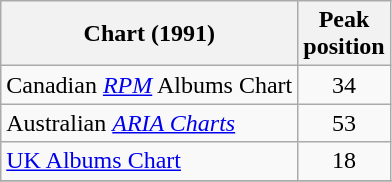<table class="wikitable sortable">
<tr>
<th align="left">Chart (1991)</th>
<th align="left">Peak<br>position</th>
</tr>
<tr>
<td align="left">Canadian <em><a href='#'>RPM</a></em> Albums Chart</td>
<td align="center">34</td>
</tr>
<tr>
<td align="left">Australian <em><a href='#'>ARIA Charts</a></em></td>
<td align="center">53</td>
</tr>
<tr>
<td align="left"><a href='#'>UK Albums Chart</a></td>
<td align="center">18</td>
</tr>
<tr>
</tr>
</table>
